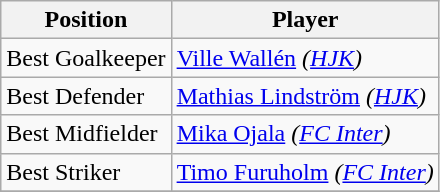<table class="wikitable">
<tr>
<th>Position</th>
<th>Player</th>
</tr>
<tr>
<td>Best Goalkeeper</td>
<td> <a href='#'>Ville Wallén</a> <em>(<a href='#'>HJK</a>)</em></td>
</tr>
<tr>
<td>Best Defender</td>
<td> <a href='#'>Mathias Lindström</a> <em>(<a href='#'>HJK</a>)</em></td>
</tr>
<tr>
<td>Best Midfielder</td>
<td> <a href='#'>Mika Ojala</a> <em>(<a href='#'>FC Inter</a>)</em></td>
</tr>
<tr>
<td>Best Striker</td>
<td> <a href='#'>Timo Furuholm</a> <em>(<a href='#'>FC Inter</a>)</em></td>
</tr>
<tr>
</tr>
</table>
